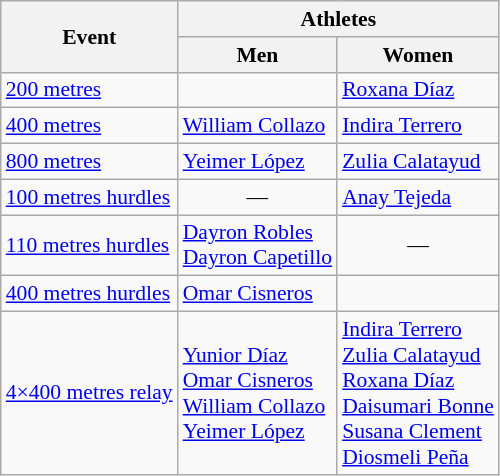<table class=wikitable style="font-size:90%">
<tr>
<th rowspan=2>Event</th>
<th colspan=2>Athletes</th>
</tr>
<tr>
<th>Men</th>
<th>Women</th>
</tr>
<tr>
<td><a href='#'>200 metres</a></td>
<td></td>
<td><a href='#'>Roxana Díaz</a></td>
</tr>
<tr>
<td><a href='#'>400 metres</a></td>
<td><a href='#'>William Collazo</a></td>
<td><a href='#'>Indira Terrero</a></td>
</tr>
<tr>
<td><a href='#'>800 metres</a></td>
<td><a href='#'>Yeimer López</a></td>
<td><a href='#'>Zulia Calatayud</a></td>
</tr>
<tr>
<td><a href='#'>100 metres hurdles</a></td>
<td align=center>—</td>
<td><a href='#'>Anay Tejeda</a></td>
</tr>
<tr>
<td><a href='#'>110 metres hurdles</a></td>
<td><a href='#'>Dayron Robles</a><br><a href='#'>Dayron Capetillo</a></td>
<td align=center>—</td>
</tr>
<tr>
<td><a href='#'>400 metres hurdles</a></td>
<td><a href='#'>Omar Cisneros</a></td>
<td></td>
</tr>
<tr>
<td><a href='#'>4×400 metres relay</a></td>
<td><a href='#'>Yunior Díaz</a><br><a href='#'>Omar Cisneros</a><br><a href='#'>William Collazo</a><br><a href='#'>Yeimer López</a></td>
<td><a href='#'>Indira Terrero</a><br><a href='#'>Zulia Calatayud</a><br><a href='#'>Roxana Díaz</a><br><a href='#'>Daisumari Bonne</a><br><a href='#'>Susana Clement</a><br><a href='#'>Diosmeli Peña</a></td>
</tr>
</table>
